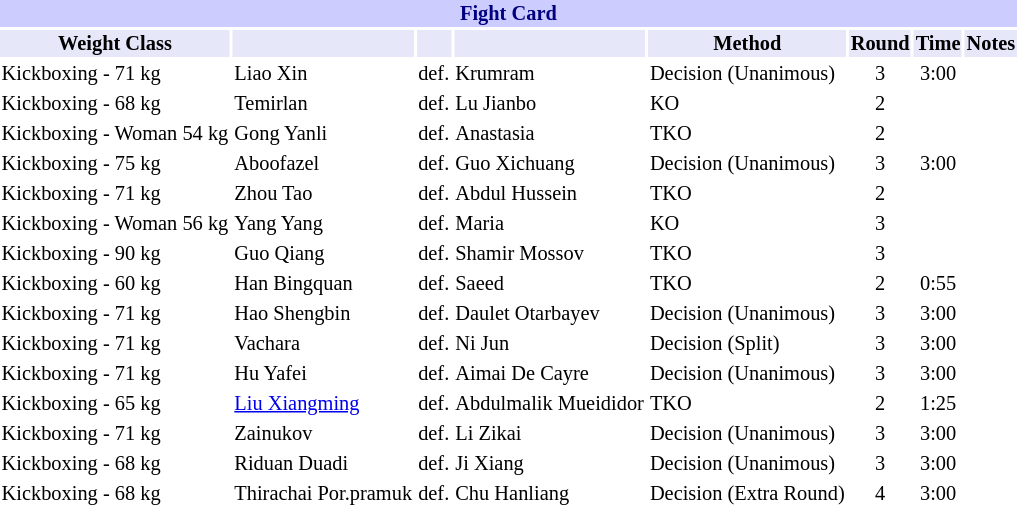<table class="toccolours" style="font-size: 85%;">
<tr>
<th colspan="8" style="background-color: #ccf; color: #000080; text-align: center;"><strong>Fight Card</strong></th>
</tr>
<tr>
<th colspan="1" style="background-color: #E6E8FA; color: #000000; text-align: center;">Weight Class</th>
<th colspan="1" style="background-color: #E6E8FA; color: #000000; text-align: center;"></th>
<th colspan="1" style="background-color: #E6E8FA; color: #000000; text-align: center;"></th>
<th colspan="1" style="background-color: #E6E8FA; color: #000000; text-align: center;"></th>
<th colspan="1" style="background-color: #E6E8FA; color: #000000; text-align: center;">Method</th>
<th colspan="1" style="background-color: #E6E8FA; color: #000000; text-align: center;">Round</th>
<th colspan="1" style="background-color: #E6E8FA; color: #000000; text-align: center;">Time</th>
<th colspan="1" style="background-color: #E6E8FA; color: #000000; text-align: center;">Notes</th>
</tr>
<tr>
<td>Kickboxing - 71 kg</td>
<td> Liao Xin</td>
<td align=center>def.</td>
<td> Krumram</td>
<td>Decision (Unanimous)</td>
<td align=center>3</td>
<td align=center>3:00</td>
<td></td>
</tr>
<tr>
<td>Kickboxing - 68 kg</td>
<td> Temirlan</td>
<td align=center>def.</td>
<td> Lu Jianbo</td>
<td>KO</td>
<td align=center>2</td>
<td align=center></td>
<td></td>
</tr>
<tr>
<td>Kickboxing - Woman 54 kg</td>
<td> Gong Yanli</td>
<td align=center>def.</td>
<td> Anastasia</td>
<td>TKO</td>
<td align=center>2</td>
<td align=center></td>
<td></td>
</tr>
<tr>
<td>Kickboxing - 75 kg</td>
<td> Aboofazel</td>
<td align=center>def.</td>
<td> Guo Xichuang</td>
<td>Decision (Unanimous)</td>
<td align=center>3</td>
<td align=center>3:00</td>
<td></td>
</tr>
<tr>
<td>Kickboxing  - 71 kg</td>
<td> Zhou Tao</td>
<td align=center>def.</td>
<td> Abdul Hussein</td>
<td>TKO</td>
<td align=center>2</td>
<td align=center></td>
<td></td>
</tr>
<tr>
<td>Kickboxing - Woman 56 kg</td>
<td> Yang Yang</td>
<td align=center>def.</td>
<td> Maria</td>
<td>KO</td>
<td align=center>3</td>
<td align=center></td>
<td></td>
</tr>
<tr>
<td>Kickboxing - 90 kg</td>
<td> Guo Qiang</td>
<td align=center>def.</td>
<td> Shamir Mossov</td>
<td>TKO</td>
<td align=center>3</td>
<td align=center></td>
<td></td>
</tr>
<tr>
<td>Kickboxing - 60 kg</td>
<td> Han Bingquan</td>
<td align=center>def.</td>
<td> Saeed</td>
<td>TKO</td>
<td align=center>2</td>
<td align=center>0:55</td>
<td></td>
</tr>
<tr>
<td>Kickboxing - 71 kg</td>
<td> Hao Shengbin</td>
<td align=center>def.</td>
<td> Daulet Otarbayev</td>
<td>Decision (Unanimous)</td>
<td align=center>3</td>
<td align=center>3:00</td>
<td></td>
</tr>
<tr>
<td>Kickboxing - 71 kg</td>
<td> Vachara</td>
<td align=center>def.</td>
<td> Ni Jun</td>
<td>Decision (Split)</td>
<td align=center>3</td>
<td align=center>3:00</td>
<td></td>
</tr>
<tr>
<td>Kickboxing - 71 kg</td>
<td> Hu Yafei</td>
<td align=center>def.</td>
<td> Aimai De Cayre</td>
<td>Decision (Unanimous)</td>
<td align=center>3</td>
<td align=center>3:00</td>
<td></td>
</tr>
<tr>
<td>Kickboxing - 65 kg</td>
<td> <a href='#'>Liu Xiangming</a></td>
<td align=center>def.</td>
<td> Abdulmalik Mueididor</td>
<td>TKO</td>
<td align=center>2</td>
<td align=center>1:25</td>
<td></td>
</tr>
<tr>
<td>Kickboxing - 71 kg</td>
<td> Zainukov</td>
<td align=center>def.</td>
<td> Li Zikai</td>
<td>Decision (Unanimous)</td>
<td align=center>3</td>
<td align=center>3:00</td>
<td></td>
</tr>
<tr>
<td>Kickboxing - 68 kg</td>
<td> Riduan Duadi</td>
<td align=center>def.</td>
<td> Ji Xiang</td>
<td>Decision (Unanimous)</td>
<td align=center>3</td>
<td align=center>3:00</td>
<td></td>
</tr>
<tr>
<td>Kickboxing - 68 kg</td>
<td> Thirachai Por.pramuk</td>
<td align=center>def.</td>
<td> Chu Hanliang</td>
<td>Decision (Extra Round)</td>
<td align=center>4</td>
<td align=center>3:00</td>
<td></td>
</tr>
<tr>
</tr>
</table>
